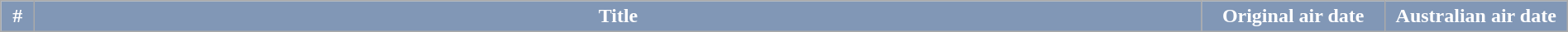<table class="wikitable plainrowheaders" style="width:100%; margin:auto; background:#fff;">
<tr>
<th style="width:20px; background:#8197B6; color:#fff;">#</th>
<th style="background:#8197B6; color:#fff;">Title</th>
<th style="background:#8197B6; color:#fff; width:140px;">Original air date</th>
<th style="background:#8197B6; color:#fff; width:140px;">Australian air date<br>

</th>
</tr>
</table>
